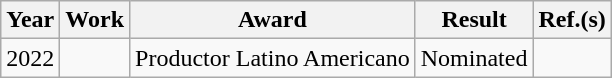<table class="wikitable">
<tr>
<th>Year</th>
<th>Work</th>
<th>Award</th>
<th>Result</th>
<th>Ref.(s)</th>
</tr>
<tr>
<td>2022</td>
<td></td>
<td>Productor Latino Americano</td>
<td>Nominated</td>
<td></td>
</tr>
</table>
